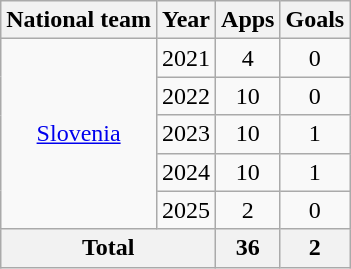<table class="wikitable" style="text-align: center;">
<tr>
<th>National team</th>
<th>Year</th>
<th>Apps</th>
<th>Goals</th>
</tr>
<tr>
<td rowspan="5"><a href='#'>Slovenia</a></td>
<td>2021</td>
<td>4</td>
<td>0</td>
</tr>
<tr>
<td>2022</td>
<td>10</td>
<td>0</td>
</tr>
<tr>
<td>2023</td>
<td>10</td>
<td>1</td>
</tr>
<tr>
<td>2024</td>
<td>10</td>
<td>1</td>
</tr>
<tr>
<td>2025</td>
<td>2</td>
<td>0</td>
</tr>
<tr>
<th colspan="2">Total</th>
<th>36</th>
<th>2</th>
</tr>
</table>
